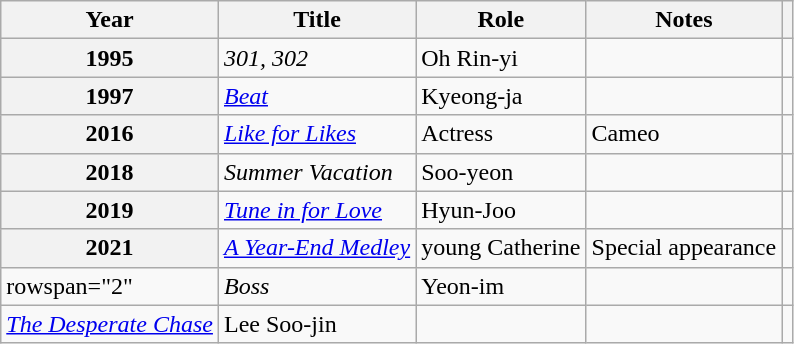<table class="wikitable plainrowheaders">
<tr>
<th scope="col">Year</th>
<th scope="col">Title</th>
<th scope="col">Role</th>
<th scope="col" class="unsortable">Notes</th>
<th scope="col" class="unsortable"></th>
</tr>
<tr>
<th scope="row">1995</th>
<td><em>301, 302</em></td>
<td>Oh Rin-yi</td>
<td style="text-align:center"></td>
</tr>
<tr>
<th scope="row">1997</th>
<td><em><a href='#'>Beat</a></em></td>
<td>Kyeong-ja</td>
<td></td>
<td style="text-align:center"></td>
</tr>
<tr>
<th scope="row">2016</th>
<td><em><a href='#'>Like for Likes</a></em></td>
<td>Actress</td>
<td>Cameo</td>
<td style="text-align:center"></td>
</tr>
<tr>
<th scope="row">2018</th>
<td><em>Summer Vacation</em></td>
<td>Soo-yeon</td>
<td></td>
<td style="text-align:center"></td>
</tr>
<tr>
<th scope="row">2019</th>
<td><em><a href='#'>Tune in for Love</a></em></td>
<td>Hyun-Joo</td>
<td></td>
<td style="text-align:center"></td>
</tr>
<tr>
<th scope="row">2021</th>
<td><em><a href='#'>A Year-End Medley</a></em></td>
<td>young Catherine</td>
<td>Special appearance</td>
<td style="text-align:center"></td>
</tr>
<tr>
<td>rowspan="2" </td>
<td><em>Boss</em></td>
<td>Yeon-im</td>
<td></td>
<td style="text-align:center"></td>
</tr>
<tr>
<td><em><a href='#'>The Desperate Chase</a></em></td>
<td>Lee Soo-jin</td>
<td></td>
<td style="text-align:center"></td>
</tr>
</table>
